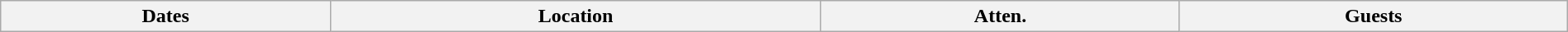<table class="wikitable" width="100%">
<tr>
<th>Dates</th>
<th>Location</th>
<th>Atten.</th>
<th>Guests<br></th>
</tr>
</table>
